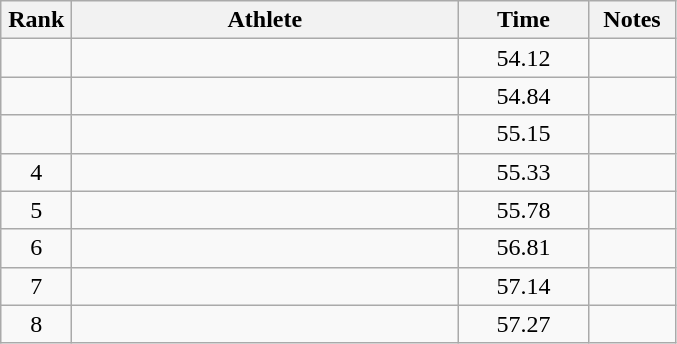<table class="wikitable" style="text-align:center">
<tr>
<th width=40>Rank</th>
<th width=250>Athlete</th>
<th width=80>Time</th>
<th width=50>Notes</th>
</tr>
<tr>
<td></td>
<td align=left></td>
<td>54.12</td>
<td></td>
</tr>
<tr>
<td></td>
<td align=left></td>
<td>54.84</td>
<td></td>
</tr>
<tr>
<td></td>
<td align=left></td>
<td>55.15</td>
<td></td>
</tr>
<tr>
<td>4</td>
<td align=left></td>
<td>55.33</td>
<td></td>
</tr>
<tr>
<td>5</td>
<td align=left></td>
<td>55.78</td>
<td></td>
</tr>
<tr>
<td>6</td>
<td align=left></td>
<td>56.81</td>
<td></td>
</tr>
<tr>
<td>7</td>
<td align=left></td>
<td>57.14</td>
<td></td>
</tr>
<tr>
<td>8</td>
<td align=left></td>
<td>57.27</td>
<td></td>
</tr>
</table>
